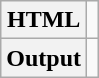<table class="wikitable">
<tr>
<th>HTML</th>
<td style="vertical-align: top;"></td>
</tr>
<tr>
<th>Output</th>
<td style="vertical-align: top;"></td>
</tr>
</table>
